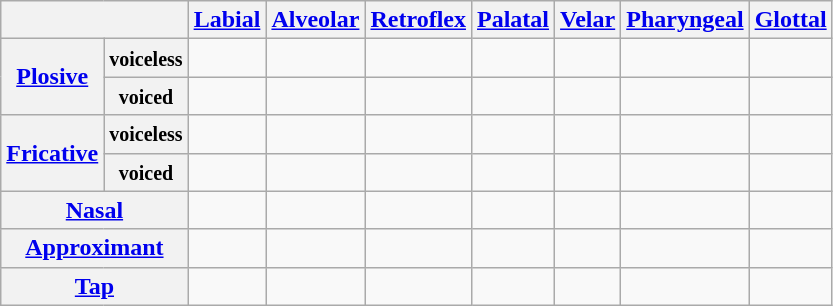<table class="wikitable" style="text-align:center;">
<tr>
<th colspan="2"></th>
<th><a href='#'>Labial</a></th>
<th><a href='#'>Alveolar</a></th>
<th><a href='#'>Retroflex</a></th>
<th><a href='#'>Palatal</a></th>
<th><a href='#'>Velar</a></th>
<th><a href='#'>Pharyngeal</a></th>
<th><a href='#'>Glottal</a></th>
</tr>
<tr>
<th rowspan="2"><a href='#'>Plosive</a></th>
<th><small>voiceless</small></th>
<td></td>
<td> </td>
<td></td>
<td></td>
<td> </td>
<td></td>
<td></td>
</tr>
<tr>
<th><small>voiced</small></th>
<td> </td>
<td> </td>
<td></td>
<td></td>
<td> </td>
<td></td>
<td></td>
</tr>
<tr>
<th rowspan="2"><a href='#'>Fricative</a></th>
<th><small>voiceless</small></th>
<td> </td>
<td> </td>
<td></td>
<td></td>
<td></td>
<td> </td>
<td> </td>
</tr>
<tr>
<th><small>voiced</small></th>
<td></td>
<td></td>
<td></td>
<td></td>
<td></td>
<td> </td>
<td></td>
</tr>
<tr>
<th colspan="2"><a href='#'>Nasal</a></th>
<td> </td>
<td> </td>
<td></td>
<td></td>
<td></td>
<td></td>
<td></td>
</tr>
<tr>
<th colspan="2"><a href='#'>Approximant</a></th>
<td> </td>
<td> </td>
<td></td>
<td> </td>
<td></td>
<td></td>
<td></td>
</tr>
<tr>
<th colspan="2"><a href='#'>Tap</a></th>
<td></td>
<td> </td>
<td> </td>
<td></td>
<td></td>
<td></td>
<td></td>
</tr>
</table>
